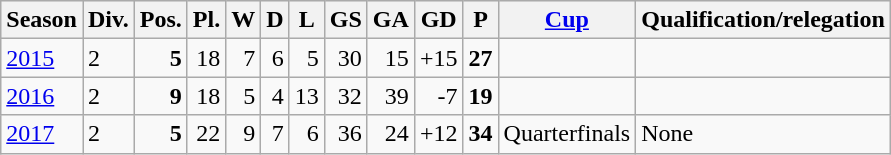<table class="wikitable">
<tr style="background:#efefef;">
<th>Season</th>
<th>Div.</th>
<th>Pos.</th>
<th>Pl.</th>
<th>W</th>
<th>D</th>
<th>L</th>
<th>GS</th>
<th>GA</th>
<th>GD</th>
<th>P</th>
<th><a href='#'>Cup</a></th>
<th>Qualification/relegation</th>
</tr>
<tr>
<td><a href='#'>2015</a></td>
<td>2</td>
<td align=right><strong>5</strong></td>
<td align=right>18</td>
<td align=right>7</td>
<td align=right>6</td>
<td align=right>5</td>
<td align=right>30</td>
<td align=right>15</td>
<td align=right>+15</td>
<td align=right><strong>27</strong></td>
<td></td>
<td></td>
</tr>
<tr>
<td><a href='#'>2016</a></td>
<td>2</td>
<td align=right><strong>9</strong></td>
<td align=right>18</td>
<td align=right>5</td>
<td align=right>4</td>
<td align=right>13</td>
<td align=right>32</td>
<td align=right>39</td>
<td align=right>-7</td>
<td align=right><strong>19</strong></td>
<td></td>
<td></td>
</tr>
<tr>
<td><a href='#'>2017</a></td>
<td>2</td>
<td align=right><strong>5</strong></td>
<td align=right>22</td>
<td align=right>9</td>
<td align=right>7</td>
<td align=right>6</td>
<td align=right>36</td>
<td align=right>24</td>
<td align=right>+12</td>
<td align=right><strong>34</strong></td>
<td>Quarterfinals</td>
<td>None</td>
</tr>
</table>
